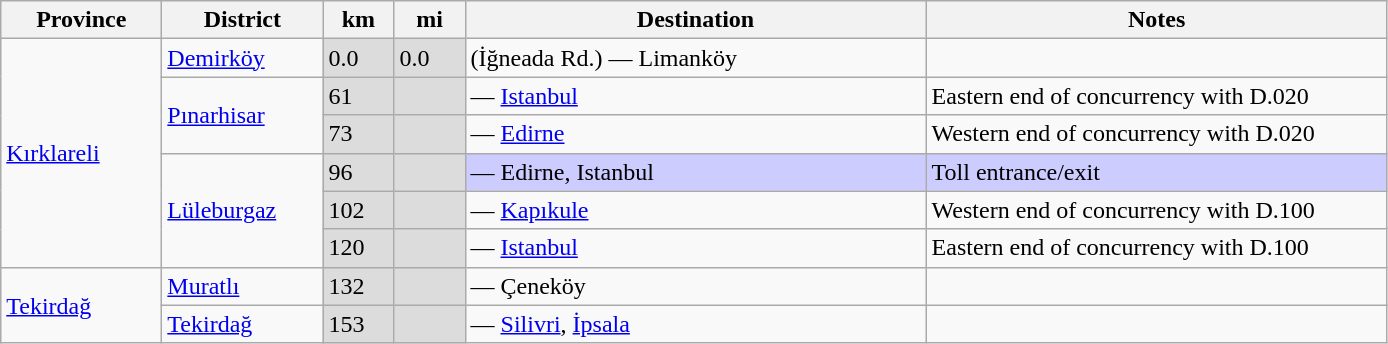<table class="wikitable">
<tr>
<th width=100>Province</th>
<th width=100>District</th>
<th width=40>km</th>
<th width=40>mi</th>
<th width=300>Destination</th>
<th width=300>Notes</th>
</tr>
<tr>
<td rowspan="6"><a href='#'>Kırklareli</a></td>
<td><a href='#'>Demirköy</a></td>
<td style='background: #dcdcdc'>0.0</td>
<td style='background: #dcdcdc'>0.0</td>
<td> (İğneada Rd.) — Limanköy</td>
<td></td>
</tr>
<tr>
<td rowspan="2"><a href='#'>Pınarhisar</a></td>
<td style='background: #dcdcdc'>61</td>
<td style='background: #dcdcdc'></td>
<td> — <a href='#'>Istanbul</a></td>
<td>Eastern end of concurrency with D.020</td>
</tr>
<tr>
<td style='background: #dcdcdc'>73</td>
<td style='background: #dcdcdc'></td>
<td> — <a href='#'>Edirne</a></td>
<td>Western end of concurrency with D.020</td>
</tr>
<tr>
<td rowspan="3"><a href='#'>Lüleburgaz</a></td>
<td style='background: #dcdcdc'>96</td>
<td style='background: #dcdcdc'></td>
<td style='background: #ccccff'> — Edirne, Istanbul</td>
<td style='background: #ccccff'>Toll entrance/exit</td>
</tr>
<tr>
<td style='background: #dcdcdc'>102</td>
<td style='background: #dcdcdc'></td>
<td> — <a href='#'>Kapıkule</a></td>
<td>Western end of concurrency with D.100</td>
</tr>
<tr>
<td style='background: #dcdcdc'>120</td>
<td style='background: #dcdcdc'></td>
<td> — <a href='#'>Istanbul</a></td>
<td>Eastern end of concurrency with D.100</td>
</tr>
<tr>
<td rowspan="2"><a href='#'>Tekirdağ</a></td>
<td><a href='#'>Muratlı</a></td>
<td style='background: #dcdcdc'>132</td>
<td style='background: #dcdcdc'></td>
<td> — Çeneköy</td>
<td></td>
</tr>
<tr>
<td><a href='#'>Tekirdağ</a></td>
<td style='background: #dcdcdc'>153</td>
<td style='background: #dcdcdc'></td>
<td> — <a href='#'>Silivri</a>, <a href='#'>İpsala</a></td>
<td></td>
</tr>
</table>
